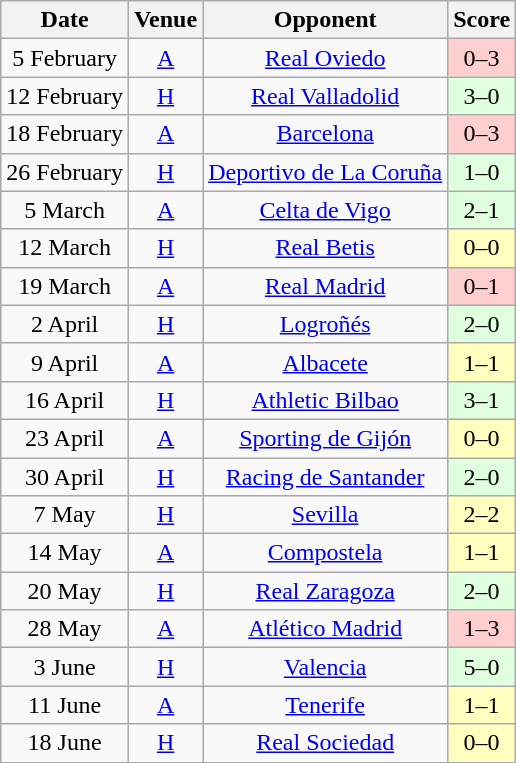<table class="wikitable" style="text-align:center;">
<tr>
<th>Date</th>
<th>Venue</th>
<th>Opponent</th>
<th>Score</th>
</tr>
<tr>
<td>5 February</td>
<td><a href='#'>A</a></td>
<td><a href='#'>Real Oviedo</a></td>
<td bgcolor="#FFCFCF">0–3</td>
</tr>
<tr>
<td>12 February</td>
<td><a href='#'>H</a></td>
<td><a href='#'>Real Valladolid</a></td>
<td bgcolor="#DFFFDF">3–0</td>
</tr>
<tr>
<td>18 February</td>
<td><a href='#'>A</a></td>
<td><a href='#'>Barcelona</a></td>
<td bgcolor="#FFCFCF">0–3</td>
</tr>
<tr>
<td>26 February</td>
<td><a href='#'>H</a></td>
<td><a href='#'>Deportivo de La Coruña</a></td>
<td bgcolor="#DFFFDF">1–0</td>
</tr>
<tr>
<td>5 March</td>
<td><a href='#'>A</a></td>
<td><a href='#'>Celta de Vigo</a></td>
<td bgcolor="#DFFFDF">2–1</td>
</tr>
<tr>
<td>12 March</td>
<td><a href='#'>H</a></td>
<td><a href='#'>Real Betis</a></td>
<td bgcolor="#FFFFBF">0–0</td>
</tr>
<tr>
<td>19 March</td>
<td><a href='#'>A</a></td>
<td><a href='#'>Real Madrid</a></td>
<td bgcolor="#FFCFCF">0–1</td>
</tr>
<tr>
<td>2 April</td>
<td><a href='#'>H</a></td>
<td><a href='#'>Logroñés</a></td>
<td bgcolor="#DFFFDF">2–0</td>
</tr>
<tr>
<td>9 April</td>
<td><a href='#'>A</a></td>
<td><a href='#'>Albacete</a></td>
<td bgcolor="#FFFFBF">1–1</td>
</tr>
<tr>
<td>16 April</td>
<td><a href='#'>H</a></td>
<td><a href='#'>Athletic Bilbao</a></td>
<td bgcolor="#DFFFDF">3–1</td>
</tr>
<tr>
<td>23 April</td>
<td><a href='#'>A</a></td>
<td><a href='#'>Sporting de Gijón</a></td>
<td bgcolor="#FFFFBF">0–0</td>
</tr>
<tr>
<td>30 April</td>
<td><a href='#'>H</a></td>
<td><a href='#'>Racing de Santander</a></td>
<td bgcolor="#DFFFDF">2–0</td>
</tr>
<tr>
<td>7 May</td>
<td><a href='#'>H</a></td>
<td><a href='#'>Sevilla</a></td>
<td bgcolor="#FFFFBF">2–2</td>
</tr>
<tr>
<td>14 May</td>
<td><a href='#'>A</a></td>
<td><a href='#'>Compostela</a></td>
<td bgcolor="#FFFFBF">1–1</td>
</tr>
<tr>
<td>20 May</td>
<td><a href='#'>H</a></td>
<td><a href='#'>Real Zaragoza</a></td>
<td bgcolor="#DFFFDF">2–0</td>
</tr>
<tr>
<td>28 May</td>
<td><a href='#'>A</a></td>
<td><a href='#'>Atlético Madrid</a></td>
<td bgcolor="#FFCFCF">1–3</td>
</tr>
<tr>
<td>3 June</td>
<td><a href='#'>H</a></td>
<td><a href='#'>Valencia</a></td>
<td bgcolor="#DFFFDF">5–0</td>
</tr>
<tr>
<td>11 June</td>
<td><a href='#'>A</a></td>
<td><a href='#'>Tenerife</a></td>
<td bgcolor="#FFFFBF">1–1</td>
</tr>
<tr>
<td>18 June</td>
<td><a href='#'>H</a></td>
<td><a href='#'>Real Sociedad</a></td>
<td bgcolor="#FFFFBF">0–0</td>
</tr>
</table>
